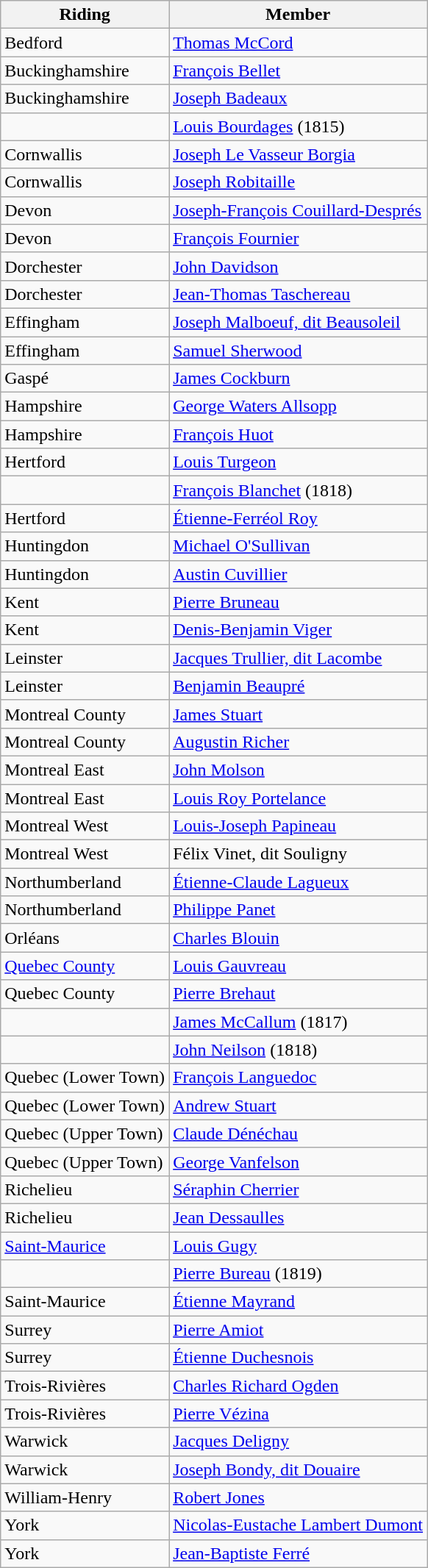<table class="wikitable">
<tr>
<th>Riding</th>
<th>Member</th>
</tr>
<tr>
<td>Bedford</td>
<td><a href='#'>Thomas McCord</a></td>
</tr>
<tr>
<td>Buckinghamshire</td>
<td><a href='#'>François Bellet</a></td>
</tr>
<tr>
<td>Buckinghamshire</td>
<td><a href='#'>Joseph Badeaux</a></td>
</tr>
<tr>
<td></td>
<td><a href='#'>Louis Bourdages</a> (1815)</td>
</tr>
<tr>
<td>Cornwallis</td>
<td><a href='#'>Joseph Le Vasseur Borgia</a></td>
</tr>
<tr>
<td>Cornwallis</td>
<td><a href='#'>Joseph Robitaille</a></td>
</tr>
<tr>
<td>Devon</td>
<td><a href='#'>Joseph-François Couillard-Després</a></td>
</tr>
<tr>
<td>Devon</td>
<td><a href='#'>François Fournier</a></td>
</tr>
<tr>
<td>Dorchester</td>
<td><a href='#'>John Davidson</a></td>
</tr>
<tr>
<td>Dorchester</td>
<td><a href='#'>Jean-Thomas Taschereau</a></td>
</tr>
<tr>
<td>Effingham</td>
<td><a href='#'>Joseph Malboeuf, dit Beausoleil</a></td>
</tr>
<tr>
<td>Effingham</td>
<td><a href='#'>Samuel Sherwood</a></td>
</tr>
<tr>
<td>Gaspé</td>
<td><a href='#'>James Cockburn</a></td>
</tr>
<tr>
<td>Hampshire</td>
<td><a href='#'>George Waters Allsopp</a></td>
</tr>
<tr>
<td>Hampshire</td>
<td><a href='#'>François Huot</a></td>
</tr>
<tr>
<td>Hertford</td>
<td><a href='#'>Louis Turgeon</a></td>
</tr>
<tr>
<td></td>
<td><a href='#'>François Blanchet</a> (1818)</td>
</tr>
<tr>
<td>Hertford</td>
<td><a href='#'>Étienne-Ferréol Roy</a></td>
</tr>
<tr>
<td>Huntingdon</td>
<td><a href='#'>Michael O'Sullivan</a></td>
</tr>
<tr>
<td>Huntingdon</td>
<td><a href='#'>Austin Cuvillier</a></td>
</tr>
<tr>
<td>Kent</td>
<td><a href='#'>Pierre Bruneau</a></td>
</tr>
<tr>
<td>Kent</td>
<td><a href='#'>Denis-Benjamin Viger</a></td>
</tr>
<tr>
<td>Leinster</td>
<td><a href='#'>Jacques Trullier, dit Lacombe</a></td>
</tr>
<tr>
<td>Leinster</td>
<td><a href='#'>Benjamin Beaupré</a></td>
</tr>
<tr>
<td>Montreal County</td>
<td><a href='#'>James Stuart</a></td>
</tr>
<tr>
<td>Montreal County</td>
<td><a href='#'>Augustin Richer</a></td>
</tr>
<tr>
<td>Montreal East</td>
<td><a href='#'>John Molson</a></td>
</tr>
<tr>
<td>Montreal East</td>
<td><a href='#'>Louis Roy Portelance</a></td>
</tr>
<tr>
<td>Montreal West</td>
<td><a href='#'>Louis-Joseph Papineau</a></td>
</tr>
<tr>
<td>Montreal West</td>
<td>Félix Vinet, dit Souligny</td>
</tr>
<tr>
<td>Northumberland</td>
<td><a href='#'>Étienne-Claude Lagueux</a></td>
</tr>
<tr>
<td>Northumberland</td>
<td><a href='#'>Philippe Panet</a></td>
</tr>
<tr>
<td>Orléans</td>
<td><a href='#'>Charles Blouin</a></td>
</tr>
<tr>
<td><a href='#'>Quebec County</a></td>
<td><a href='#'>Louis Gauvreau</a></td>
</tr>
<tr>
<td>Quebec County</td>
<td><a href='#'>Pierre Brehaut</a></td>
</tr>
<tr>
<td></td>
<td><a href='#'>James McCallum</a> (1817) </td>
</tr>
<tr>
<td></td>
<td><a href='#'>John Neilson</a> (1818)</td>
</tr>
<tr>
<td>Quebec (Lower Town)</td>
<td><a href='#'>François Languedoc</a></td>
</tr>
<tr>
<td>Quebec (Lower Town)</td>
<td><a href='#'>Andrew Stuart</a></td>
</tr>
<tr>
<td>Quebec (Upper Town)</td>
<td><a href='#'>Claude Dénéchau</a></td>
</tr>
<tr>
<td>Quebec (Upper Town)</td>
<td><a href='#'>George Vanfelson</a></td>
</tr>
<tr>
<td>Richelieu</td>
<td><a href='#'>Séraphin Cherrier</a></td>
</tr>
<tr>
<td>Richelieu</td>
<td><a href='#'>Jean Dessaulles</a></td>
</tr>
<tr>
<td><a href='#'>Saint-Maurice</a></td>
<td><a href='#'>Louis Gugy</a></td>
</tr>
<tr>
<td></td>
<td><a href='#'>Pierre Bureau</a> (1819)</td>
</tr>
<tr>
<td>Saint-Maurice</td>
<td><a href='#'>Étienne Mayrand</a></td>
</tr>
<tr>
<td>Surrey</td>
<td><a href='#'>Pierre Amiot</a></td>
</tr>
<tr>
<td>Surrey</td>
<td><a href='#'>Étienne Duchesnois</a></td>
</tr>
<tr>
<td>Trois-Rivières</td>
<td><a href='#'>Charles Richard Ogden</a></td>
</tr>
<tr>
<td>Trois-Rivières</td>
<td><a href='#'>Pierre Vézina</a></td>
</tr>
<tr>
<td>Warwick</td>
<td><a href='#'>Jacques Deligny</a></td>
</tr>
<tr>
<td>Warwick</td>
<td><a href='#'>Joseph Bondy, dit Douaire</a></td>
</tr>
<tr>
<td>William-Henry</td>
<td><a href='#'>Robert Jones</a></td>
</tr>
<tr>
<td>York</td>
<td><a href='#'>Nicolas-Eustache Lambert Dumont</a></td>
</tr>
<tr>
<td>York</td>
<td><a href='#'>Jean-Baptiste Ferré</a></td>
</tr>
</table>
